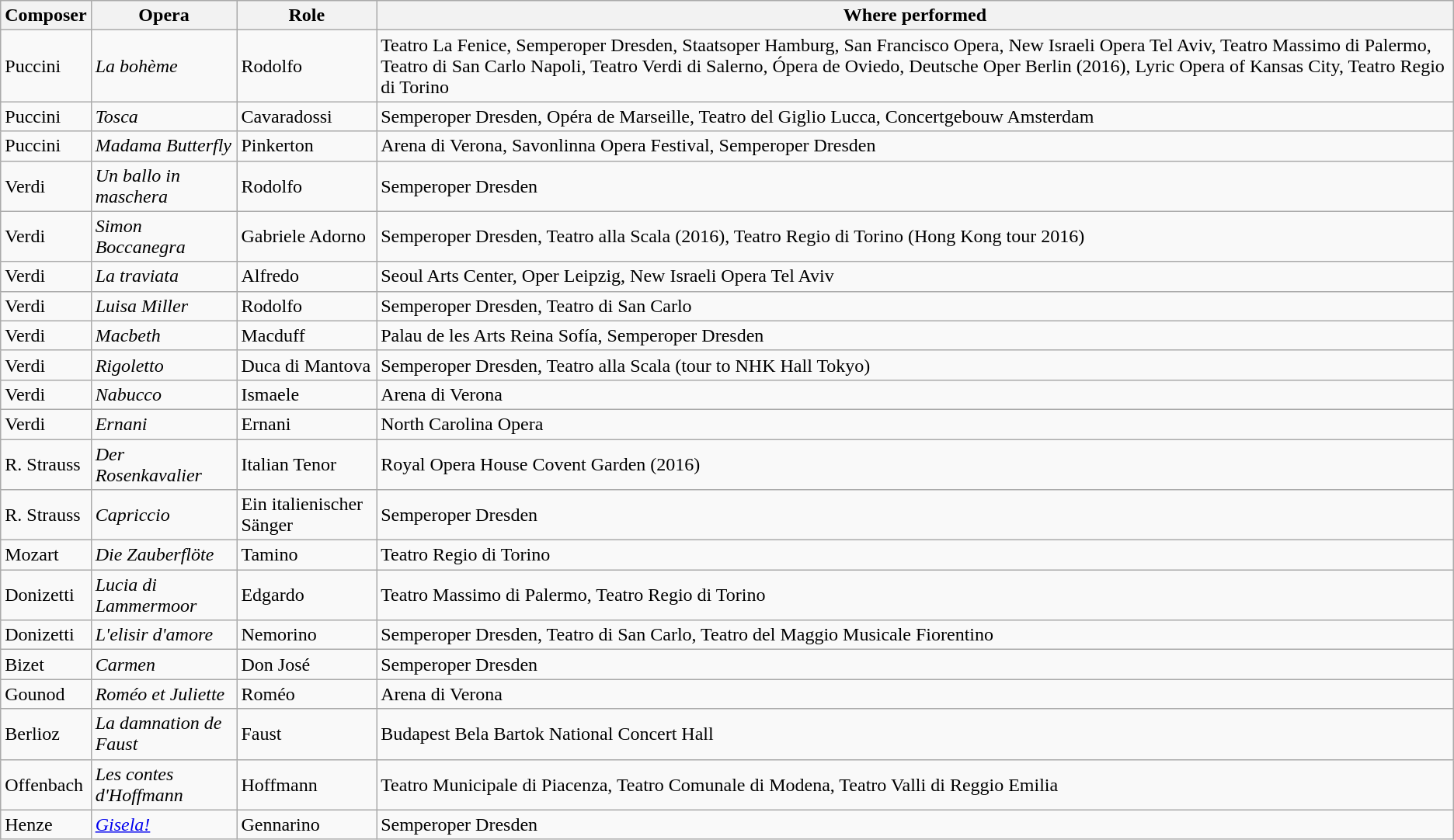<table class="wikitable">
<tr>
<th>Composer</th>
<th>Opera</th>
<th>Role</th>
<th>Where performed</th>
</tr>
<tr>
<td>Puccini</td>
<td><em>La bohème</em></td>
<td>Rodolfo</td>
<td>Teatro La Fenice, Semperoper Dresden, Staatsoper Hamburg, San Francisco Opera, New Israeli Opera Tel Aviv, Teatro Massimo di Palermo, Teatro di San Carlo Napoli, Teatro Verdi di Salerno, Ópera de Oviedo, Deutsche Oper Berlin (2016), Lyric Opera of Kansas City, Teatro Regio di Torino</td>
</tr>
<tr>
<td>Puccini</td>
<td><em>Tosca</em></td>
<td>Cavaradossi</td>
<td>Semperoper Dresden, Opéra de Marseille, Teatro del Giglio Lucca, Concertgebouw Amsterdam</td>
</tr>
<tr>
<td>Puccini</td>
<td><em>Madama Butterfly</em></td>
<td>Pinkerton</td>
<td>Arena di Verona, Savonlinna Opera Festival, Semperoper Dresden</td>
</tr>
<tr>
<td>Verdi</td>
<td><em>Un ballo in maschera</em></td>
<td>Rodolfo</td>
<td>Semperoper Dresden</td>
</tr>
<tr>
<td>Verdi</td>
<td><em>Simon Boccanegra</em></td>
<td>Gabriele Adorno</td>
<td>Semperoper Dresden, Teatro alla Scala (2016), Teatro Regio di Torino (Hong Kong tour 2016)</td>
</tr>
<tr>
<td>Verdi</td>
<td><em>La traviata</em></td>
<td>Alfredo</td>
<td>Seoul Arts Center, Oper Leipzig, New Israeli Opera Tel Aviv</td>
</tr>
<tr>
<td>Verdi</td>
<td><em>Luisa Miller</em></td>
<td>Rodolfo</td>
<td>Semperoper Dresden, Teatro di San Carlo</td>
</tr>
<tr>
<td>Verdi</td>
<td><em>Macbeth</em></td>
<td>Macduff</td>
<td>Palau de les Arts Reina Sofía, Semperoper Dresden</td>
</tr>
<tr>
<td>Verdi</td>
<td><em>Rigoletto</em></td>
<td>Duca di Mantova</td>
<td>Semperoper Dresden, Teatro alla Scala (tour to NHK Hall Tokyo)</td>
</tr>
<tr>
<td>Verdi</td>
<td><em>Nabucco</em></td>
<td>Ismaele</td>
<td>Arena di Verona</td>
</tr>
<tr>
<td>Verdi</td>
<td><em>Ernani</em></td>
<td>Ernani</td>
<td>North Carolina Opera</td>
</tr>
<tr>
<td>R. Strauss</td>
<td><em>Der Rosenkavalier</em></td>
<td>Italian Tenor</td>
<td>Royal Opera House Covent Garden (2016)</td>
</tr>
<tr>
<td>R. Strauss</td>
<td><em>Capriccio</em></td>
<td>Ein italienischer Sänger</td>
<td>Semperoper Dresden</td>
</tr>
<tr>
<td>Mozart</td>
<td><em>Die Zauberflöte</em></td>
<td>Tamino</td>
<td>Teatro Regio di Torino</td>
</tr>
<tr>
<td>Donizetti</td>
<td><em>Lucia di Lammermoor</em></td>
<td>Edgardo</td>
<td>Teatro Massimo di Palermo, Teatro Regio di Torino</td>
</tr>
<tr>
<td>Donizetti</td>
<td><em>L'elisir d'amore</em></td>
<td>Nemorino</td>
<td>Semperoper Dresden, Teatro di San Carlo, Teatro del Maggio Musicale Fiorentino</td>
</tr>
<tr>
<td>Bizet</td>
<td><em>Carmen</em></td>
<td>Don José</td>
<td>Semperoper Dresden</td>
</tr>
<tr>
<td>Gounod</td>
<td><em>Roméo et Juliette</em></td>
<td>Roméo</td>
<td>Arena di Verona</td>
</tr>
<tr>
<td>Berlioz</td>
<td><em>La damnation de Faust</em></td>
<td>Faust</td>
<td>Budapest Bela Bartok National Concert Hall</td>
</tr>
<tr>
<td>Offenbach</td>
<td><em>Les contes d'Hoffmann</em></td>
<td>Hoffmann</td>
<td>Teatro Municipale di Piacenza, Teatro Comunale di Modena, Teatro Valli di Reggio Emilia</td>
</tr>
<tr>
<td>Henze</td>
<td><em><a href='#'>Gisela!</a></em></td>
<td>Gennarino</td>
<td>Semperoper Dresden</td>
</tr>
</table>
